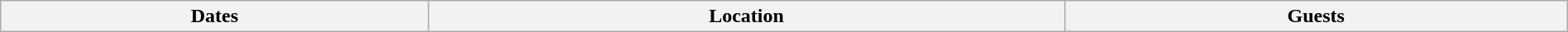<table class="wikitable" width="100%">
<tr>
<th>Dates</th>
<th>Location</th>
<th>Guests<br>















</th>
</tr>
</table>
